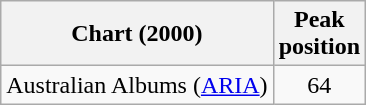<table class="wikitable">
<tr>
<th align="left">Chart (2000)</th>
<th align="left">Peak<br>position</th>
</tr>
<tr>
<td align="left">Australian Albums (<a href='#'>ARIA</a>)</td>
<td style="text-align:center;">64</td>
</tr>
</table>
